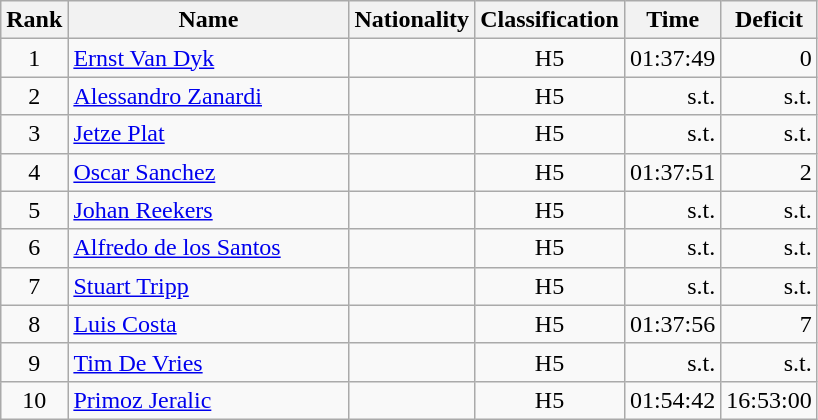<table class="wikitable sortable" style="text-align:left">
<tr>
<th width=20>Rank</th>
<th width=180>Name</th>
<th>Nationality</th>
<th>Classification</th>
<th>Time</th>
<th>Deficit</th>
</tr>
<tr>
<td align=center>1</td>
<td><a href='#'>Ernst Van Dyk</a></td>
<td></td>
<td align=center>H5</td>
<td align=right>01:37:49</td>
<td align=right>0</td>
</tr>
<tr>
<td align=center>2</td>
<td><a href='#'>Alessandro Zanardi</a></td>
<td></td>
<td align=center>H5</td>
<td align=right>s.t.</td>
<td align=right>s.t.</td>
</tr>
<tr>
<td align=center>3</td>
<td><a href='#'>Jetze Plat</a></td>
<td></td>
<td align=center>H5</td>
<td align=right>s.t.</td>
<td align=right>s.t.</td>
</tr>
<tr>
<td align=center>4</td>
<td><a href='#'>Oscar Sanchez</a></td>
<td></td>
<td align=center>H5</td>
<td align=right>01:37:51</td>
<td align=right>2</td>
</tr>
<tr>
<td align=center>5</td>
<td><a href='#'>Johan Reekers</a></td>
<td></td>
<td align=center>H5</td>
<td align=right>s.t.</td>
<td align=right>s.t.</td>
</tr>
<tr>
<td align=center>6</td>
<td><a href='#'>Alfredo de los Santos</a></td>
<td></td>
<td align=center>H5</td>
<td align=right>s.t.</td>
<td align=right>s.t.</td>
</tr>
<tr>
<td align=center>7</td>
<td><a href='#'>Stuart Tripp</a></td>
<td></td>
<td align=center>H5</td>
<td align=right>s.t.</td>
<td align=right>s.t.</td>
</tr>
<tr>
<td align=center>8</td>
<td><a href='#'>Luis Costa</a></td>
<td></td>
<td align=center>H5</td>
<td align=right>01:37:56</td>
<td align=right>7</td>
</tr>
<tr>
<td align=center>9</td>
<td><a href='#'>Tim De Vries</a></td>
<td></td>
<td align=center>H5</td>
<td align=right>s.t.</td>
<td align=right>s.t.</td>
</tr>
<tr>
<td align=center>10</td>
<td><a href='#'>Primoz Jeralic</a></td>
<td></td>
<td align=center>H5</td>
<td align=right>01:54:42</td>
<td align=right>16:53:00</td>
</tr>
</table>
